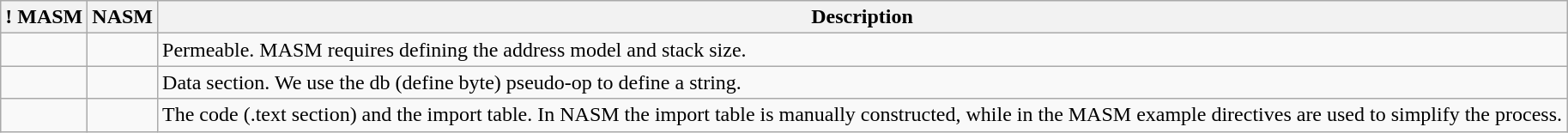<table class=wikitable>
<tr>
<th>! MASM</th>
<th>NASM</th>
<th>Description</th>
</tr>
<tr>
<td><br></td>
<td><br></td>
<td>Permeable. MASM requires defining the address model and stack size.</td>
</tr>
<tr>
<td></td>
<td></td>
<td>Data section. We use the db (define byte) pseudo-op to define a string.</td>
</tr>
<tr>
<td></td>
<td><br></td>
<td>The code (.text section) and the import table. In NASM the import table is manually constructed, while in the MASM example directives are used to simplify the process.</td>
</tr>
</table>
